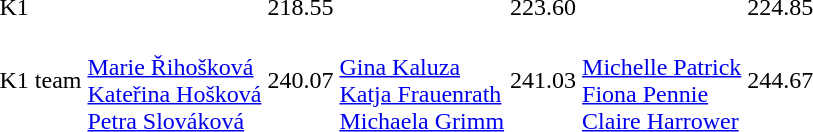<table>
<tr>
<td>K1</td>
<td></td>
<td>218.55</td>
<td></td>
<td>223.60</td>
<td></td>
<td>224.85</td>
</tr>
<tr>
<td>K1 team</td>
<td><br><a href='#'>Marie Řihošková</a><br><a href='#'>Kateřina Hošková</a><br><a href='#'>Petra Slováková</a></td>
<td>240.07</td>
<td><br><a href='#'>Gina Kaluza</a><br><a href='#'>Katja Frauenrath</a><br><a href='#'>Michaela Grimm</a></td>
<td>241.03</td>
<td><br><a href='#'>Michelle Patrick</a><br><a href='#'>Fiona Pennie</a><br><a href='#'>Claire Harrower</a></td>
<td>244.67</td>
</tr>
</table>
